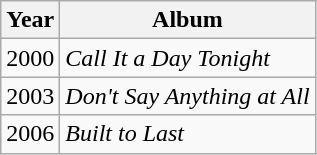<table class="wikitable">
<tr>
<th>Year</th>
<th>Album</th>
</tr>
<tr>
<td>2000</td>
<td><em>Call It a Day Tonight</em></td>
</tr>
<tr>
<td>2003</td>
<td><em>Don't Say Anything at All</em></td>
</tr>
<tr>
<td>2006</td>
<td><em>Built to Last</em></td>
</tr>
</table>
